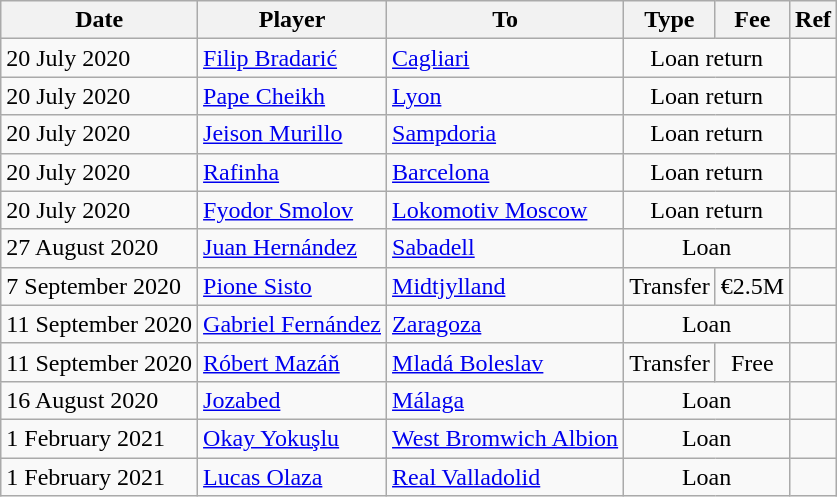<table class="wikitable">
<tr>
<th>Date</th>
<th>Player</th>
<th>To</th>
<th>Type</th>
<th>Fee</th>
<th>Ref</th>
</tr>
<tr>
<td>20 July 2020</td>
<td> <a href='#'>Filip Bradarić</a></td>
<td> <a href='#'>Cagliari</a></td>
<td align=center colspan=2>Loan return</td>
<td align=center></td>
</tr>
<tr>
<td>20 July 2020</td>
<td> <a href='#'>Pape Cheikh</a></td>
<td> <a href='#'>Lyon</a></td>
<td align=center colspan=2>Loan return</td>
<td align=center></td>
</tr>
<tr>
<td>20 July 2020</td>
<td> <a href='#'>Jeison Murillo</a></td>
<td> <a href='#'>Sampdoria</a></td>
<td align=center colspan=2>Loan return</td>
<td align=center></td>
</tr>
<tr>
<td>20 July 2020</td>
<td> <a href='#'>Rafinha</a></td>
<td><a href='#'>Barcelona</a></td>
<td align=center colspan=2>Loan return</td>
<td align=center></td>
</tr>
<tr>
<td>20 July 2020</td>
<td> <a href='#'>Fyodor Smolov</a></td>
<td> <a href='#'>Lokomotiv Moscow</a></td>
<td align=center colspan=2>Loan return</td>
<td align=center></td>
</tr>
<tr>
<td>27 August 2020</td>
<td> <a href='#'>Juan Hernández</a></td>
<td><a href='#'>Sabadell</a></td>
<td align=center colspan=2>Loan</td>
<td align=center></td>
</tr>
<tr>
<td>7 September 2020</td>
<td> <a href='#'>Pione Sisto</a></td>
<td> <a href='#'>Midtjylland</a></td>
<td align=center>Transfer</td>
<td align=center>€2.5M</td>
<td align=center></td>
</tr>
<tr>
<td>11 September 2020</td>
<td> <a href='#'>Gabriel Fernández</a></td>
<td><a href='#'>Zaragoza</a></td>
<td align=center colspan=2>Loan</td>
<td align=center></td>
</tr>
<tr>
<td>11 September 2020</td>
<td> <a href='#'>Róbert Mazáň</a></td>
<td> <a href='#'>Mladá Boleslav</a></td>
<td align=center>Transfer</td>
<td align=center>Free</td>
<td align=center></td>
</tr>
<tr>
<td>16 August 2020</td>
<td> <a href='#'>Jozabed</a></td>
<td><a href='#'>Málaga</a></td>
<td align=center colspan=2>Loan</td>
<td align=center></td>
</tr>
<tr>
<td>1 February 2021</td>
<td> <a href='#'>Okay Yokuşlu</a></td>
<td> <a href='#'>West Bromwich Albion</a></td>
<td align=center colspan=2>Loan</td>
<td align=center></td>
</tr>
<tr>
<td>1 February 2021</td>
<td> <a href='#'>Lucas Olaza</a></td>
<td><a href='#'>Real Valladolid</a></td>
<td align=center colspan=2>Loan</td>
<td align=center></td>
</tr>
</table>
